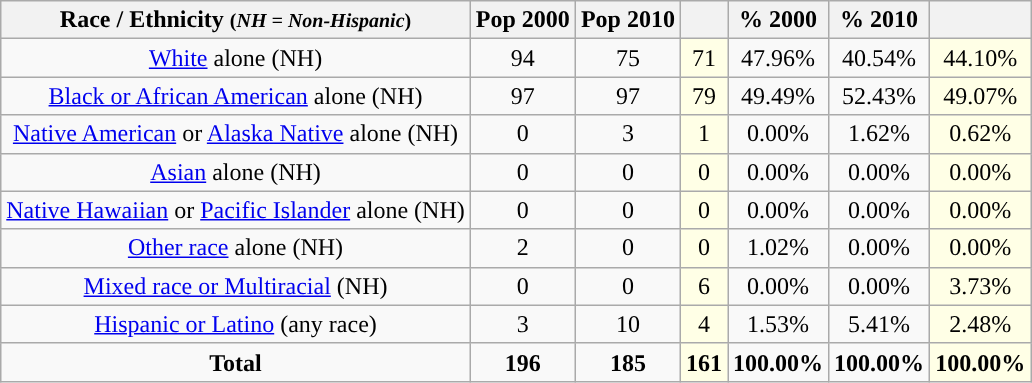<table class="wikitable" style="text-align:center;">
<tr>
<th>Race / Ethnicity <small>(<em>NH = Non-Hispanic</em>)</small></th>
<th>Pop 2000</th>
<th>Pop 2010</th>
<th></th>
<th>% 2000</th>
<th>% 2010</th>
<th></th>
</tr>
<tr>
<td><a href='#'>White</a> alone (NH)</td>
<td>94</td>
<td>75</td>
<td style='background: #ffffe6;'>71</td>
<td>47.96%</td>
<td>40.54%</td>
<td style='background: #ffffe6;'>44.10%</td>
</tr>
<tr>
<td><a href='#'>Black or African American</a> alone (NH)</td>
<td>97</td>
<td>97</td>
<td style='background: #ffffe6;'>79</td>
<td>49.49%</td>
<td>52.43%</td>
<td style='background: #ffffe6;'>49.07%</td>
</tr>
<tr>
<td><a href='#'>Native American</a> or <a href='#'>Alaska Native</a> alone (NH)</td>
<td>0</td>
<td>3</td>
<td style='background: #ffffe6;'>1</td>
<td>0.00%</td>
<td>1.62%</td>
<td style='background: #ffffe6;'>0.62%</td>
</tr>
<tr>
<td><a href='#'>Asian</a> alone (NH)</td>
<td>0</td>
<td>0</td>
<td style='background: #ffffe6;'>0</td>
<td>0.00%</td>
<td>0.00%</td>
<td style='background: #ffffe6;'>0.00%</td>
</tr>
<tr>
<td><a href='#'>Native Hawaiian</a> or <a href='#'>Pacific Islander</a> alone (NH)</td>
<td>0</td>
<td>0</td>
<td style='background: #ffffe6;'>0</td>
<td>0.00%</td>
<td>0.00%</td>
<td style='background: #ffffe6;'>0.00%</td>
</tr>
<tr>
<td><a href='#'>Other race</a> alone (NH)</td>
<td>2</td>
<td>0</td>
<td style='background: #ffffe6;'>0</td>
<td>1.02%</td>
<td>0.00%</td>
<td style='background: #ffffe6;'>0.00%</td>
</tr>
<tr>
<td><a href='#'>Mixed race or Multiracial</a> (NH)</td>
<td>0</td>
<td>0</td>
<td style='background: #ffffe6;'>6</td>
<td>0.00%</td>
<td>0.00%</td>
<td style='background: #ffffe6;'>3.73%</td>
</tr>
<tr>
<td><a href='#'>Hispanic or Latino</a> (any race)</td>
<td>3</td>
<td>10</td>
<td style='background: #ffffe6;'>4</td>
<td>1.53%</td>
<td>5.41%</td>
<td style='background: #ffffe6;'>2.48%</td>
</tr>
<tr>
<td><strong>Total</strong></td>
<td><strong>196</strong></td>
<td><strong>185</strong></td>
<td style='background: #ffffe6;'><strong>161</strong></td>
<td><strong>100.00%</strong></td>
<td><strong>100.00%</strong></td>
<td style='background: #ffffe6;'><strong>100.00%</strong></td>
</tr>
</table>
